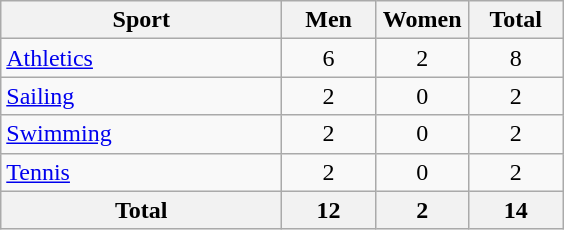<table class="wikitable sortable" style="text-align:center;">
<tr>
<th width=180>Sport</th>
<th width=55>Men</th>
<th width=55>Women</th>
<th width=55>Total</th>
</tr>
<tr>
<td align=left><a href='#'>Athletics</a></td>
<td>6</td>
<td>2</td>
<td>8</td>
</tr>
<tr>
<td align=left><a href='#'>Sailing</a></td>
<td>2</td>
<td>0</td>
<td>2</td>
</tr>
<tr>
<td align=left><a href='#'>Swimming</a></td>
<td>2</td>
<td>0</td>
<td>2</td>
</tr>
<tr>
<td align=left><a href='#'>Tennis</a></td>
<td>2</td>
<td>0</td>
<td>2</td>
</tr>
<tr>
<th>Total</th>
<th>12</th>
<th>2</th>
<th>14</th>
</tr>
</table>
